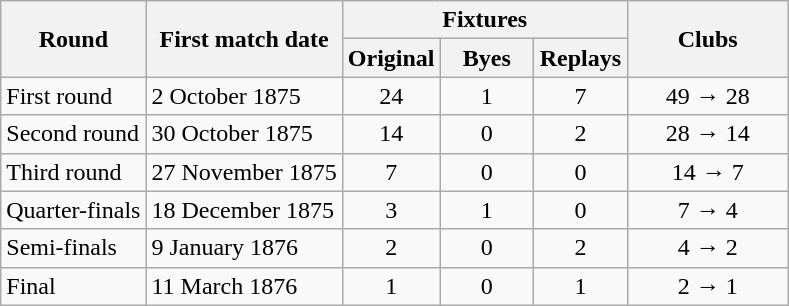<table class="wikitable" style="text-align: center">
<tr>
<th rowspan=2 scop="col">Round</th>
<th rowspan=2 scop="col">First match date</th>
<th colspan=3 scop="col">Fixtures</th>
<th rowspan=2 width=100 scop="col">Clubs</th>
</tr>
<tr>
<th width=55>Original</th>
<th width=55>Byes</th>
<th width=55>Replays</th>
</tr>
<tr>
<td align=left scop="row">First round</td>
<td align=left>2 October 1875</td>
<td>24</td>
<td>1</td>
<td>7</td>
<td>49 → 28</td>
</tr>
<tr>
<td align=left scop="row">Second round</td>
<td align=left>30 October 1875</td>
<td>14</td>
<td>0</td>
<td>2</td>
<td>28 → 14</td>
</tr>
<tr>
<td align=left scop="row">Third round</td>
<td align=left>27 November 1875</td>
<td>7</td>
<td>0</td>
<td>0</td>
<td>14 → 7</td>
</tr>
<tr>
<td align=left scop="row">Quarter-finals</td>
<td align=left>18 December 1875</td>
<td>3</td>
<td>1</td>
<td>0</td>
<td>7 → 4</td>
</tr>
<tr>
<td align=left scop="row">Semi-finals</td>
<td align=left>9 January 1876</td>
<td>2</td>
<td>0</td>
<td>2</td>
<td>4 → 2</td>
</tr>
<tr>
<td align=left scop="row">Final</td>
<td align=left>11 March 1876</td>
<td>1</td>
<td>0</td>
<td>1</td>
<td>2 → 1</td>
</tr>
</table>
